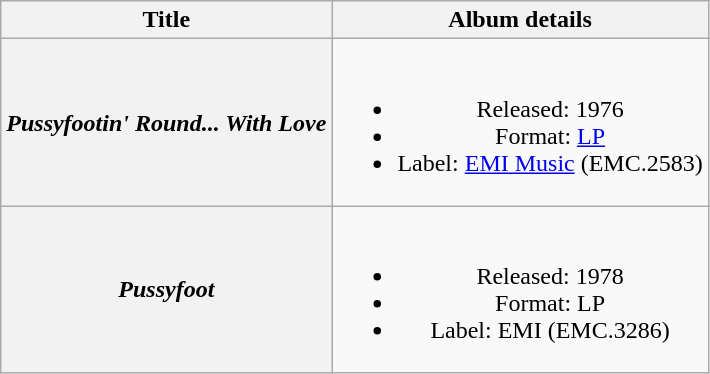<table class="wikitable plainrowheaders" style="text-align:center;" border="1">
<tr>
<th>Title</th>
<th>Album details</th>
</tr>
<tr>
<th scope="row"><em>Pussyfootin' Round... With Love</em></th>
<td><br><ul><li>Released: 1976</li><li>Format: <a href='#'>LP</a></li><li>Label: <a href='#'>EMI Music</a> (EMC.2583)</li></ul></td>
</tr>
<tr>
<th scope="row"><em>Pussyfoot</em></th>
<td><br><ul><li>Released: 1978</li><li>Format: LP</li><li>Label: EMI (EMC.3286)</li></ul></td>
</tr>
</table>
